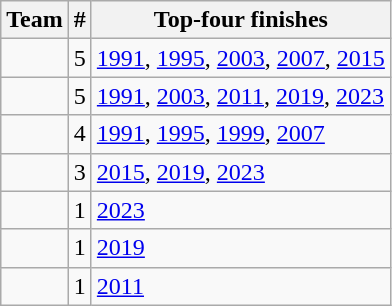<table class="wikitable" style="text-align: left;">
<tr>
<th>Team</th>
<th width=4>#</th>
<th>Top-four finishes</th>
</tr>
<tr>
<td></td>
<td>5</td>
<td><a href='#'>1991</a>, <a href='#'>1995</a>, <a href='#'>2003</a>, <a href='#'>2007</a>, <a href='#'>2015</a></td>
</tr>
<tr>
<td></td>
<td>5</td>
<td><a href='#'>1991</a>, <a href='#'>2003</a>, <a href='#'>2011</a>, <a href='#'>2019</a>, <a href='#'>2023</a></td>
</tr>
<tr>
<td></td>
<td>4</td>
<td><a href='#'>1991</a>, <a href='#'>1995</a>, <a href='#'>1999</a>, <a href='#'>2007</a></td>
</tr>
<tr>
<td></td>
<td>3</td>
<td><a href='#'>2015</a>, <a href='#'>2019</a>, <a href='#'>2023</a></td>
</tr>
<tr>
<td></td>
<td>1</td>
<td><a href='#'>2023</a></td>
</tr>
<tr>
<td></td>
<td>1</td>
<td><a href='#'>2019</a></td>
</tr>
<tr>
<td></td>
<td>1</td>
<td><a href='#'>2011</a></td>
</tr>
</table>
